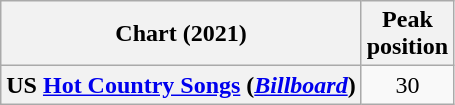<table class="wikitable plainrowheaders" style="text-align:center">
<tr>
<th scope="col">Chart (2021)</th>
<th scope="col">Peak<br>position</th>
</tr>
<tr>
<th scope="row">US <a href='#'>Hot Country Songs</a> (<em><a href='#'>Billboard</a></em>)</th>
<td>30</td>
</tr>
</table>
